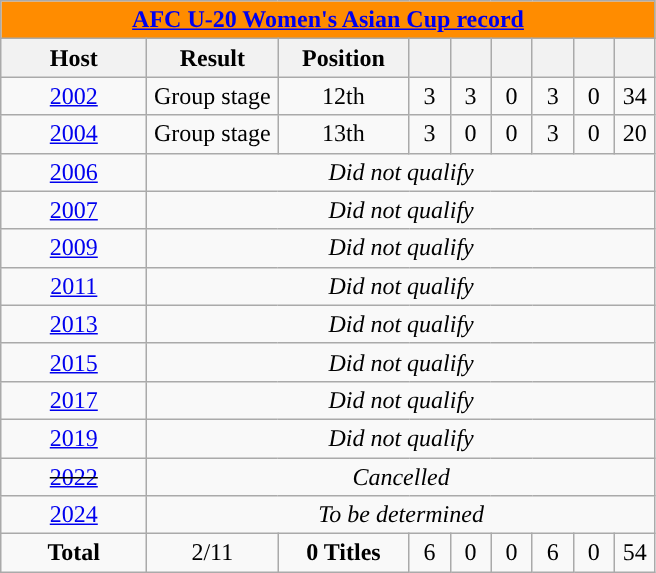<table class="wikitable collapsible" style="text-align: center;">
<tr>
<th colspan=12 style="background: #FF8C00; color: #0000FF;"><a href='#'>AFC U-20 Women's Asian Cup record</a></th>
</tr>
<tr>
<th width="90">Host</th>
<th width="80">Result</th>
<th width="80">Position</th>
<th width="20"></th>
<th width="20"></th>
<th width="20"></th>
<th width="20"></th>
<th width="20"></th>
<th width="20"></th>
</tr>
<tr>
<td> <a href='#'>2002</a></td>
<td>Group stage</td>
<td>12th</td>
<td>3</td>
<td>3</td>
<td>0</td>
<td>3</td>
<td>0</td>
<td>34</td>
</tr>
<tr>
<td> <a href='#'>2004</a></td>
<td>Group stage</td>
<td>13th</td>
<td>3</td>
<td>0</td>
<td>0</td>
<td>3</td>
<td>0</td>
<td>20</td>
</tr>
<tr>
<td> <a href='#'>2006</a></td>
<td colspan=10><em>Did not qualify</em></td>
</tr>
<tr>
<td> <a href='#'>2007</a></td>
<td colspan=10><em>Did not qualify</em></td>
</tr>
<tr>
<td> <a href='#'>2009</a></td>
<td colspan=10><em>Did not qualify</em></td>
</tr>
<tr>
<td> <a href='#'>2011</a></td>
<td colspan=10><em>Did not qualify</em></td>
</tr>
<tr>
<td> <a href='#'>2013</a></td>
<td colspan=10><em>Did not qualify</em></td>
</tr>
<tr>
<td> <a href='#'>2015</a></td>
<td colspan=10><em>Did not qualify</em></td>
</tr>
<tr>
<td> <a href='#'>2017</a></td>
<td colspan=10><em>Did not qualify</em></td>
</tr>
<tr>
<td> <a href='#'>2019</a></td>
<td colspan=10><em>Did not qualify</em></td>
</tr>
<tr>
<td><s><a href='#'>2022</a></s></td>
<td colspan=10><em>Cancelled</em></td>
</tr>
<tr>
<td> <a href='#'>2024</a></td>
<td colspan=10><em>To be determined</em></td>
</tr>
<tr>
<td><strong>Total</strong></td>
<td>2/11</td>
<td><strong>0 Titles</strong></td>
<td>6</td>
<td>0</td>
<td>0</td>
<td>6</td>
<td>0</td>
<td>54</td>
</tr>
</table>
